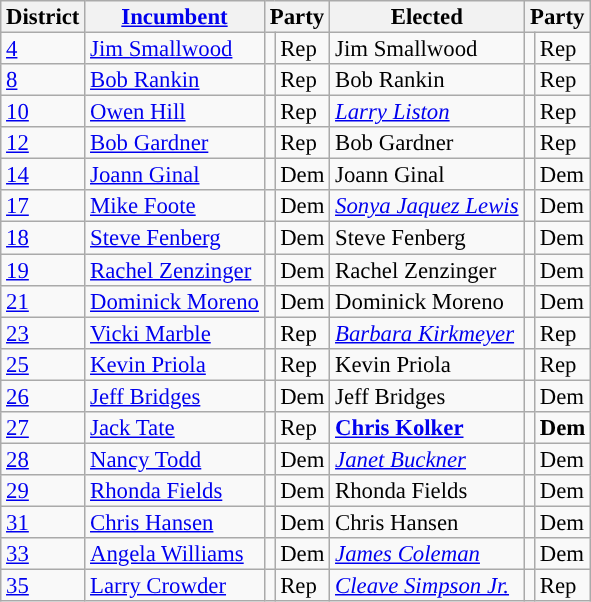<table class="sortable wikitable" style="font-size:95%;line-height:14px;">
<tr>
<th class="unsortable">District</th>
<th class="unsortable"><a href='#'>Incumbent</a></th>
<th colspan="2">Party</th>
<th class="unsortable">Elected</th>
<th colspan="2">Party</th>
</tr>
<tr>
<td><a href='#'>4</a></td>
<td><a href='#'>Jim Smallwood</a></td>
<td style="background:"></td>
<td>Rep</td>
<td>Jim Smallwood</td>
<td style="background:"></td>
<td>Rep</td>
</tr>
<tr>
<td><a href='#'>8</a></td>
<td><a href='#'>Bob Rankin</a></td>
<td style="background:"></td>
<td>Rep</td>
<td>Bob Rankin</td>
<td style="background:"></td>
<td>Rep</td>
</tr>
<tr>
<td><a href='#'>10</a></td>
<td><a href='#'>Owen Hill</a></td>
<td style="background:"></td>
<td>Rep</td>
<td><em><a href='#'>Larry Liston</a></em></td>
<td style="background:"></td>
<td>Rep</td>
</tr>
<tr>
<td><a href='#'>12</a></td>
<td><a href='#'>Bob Gardner</a></td>
<td style="background:"></td>
<td>Rep</td>
<td>Bob Gardner</td>
<td style="background:"></td>
<td>Rep</td>
</tr>
<tr>
<td><a href='#'>14</a></td>
<td><a href='#'>Joann Ginal</a></td>
<td style="background:"></td>
<td>Dem</td>
<td>Joann Ginal</td>
<td style="background:"></td>
<td>Dem</td>
</tr>
<tr>
<td><a href='#'>17</a></td>
<td><a href='#'>Mike Foote</a></td>
<td style="background:"></td>
<td>Dem</td>
<td><em><a href='#'>Sonya Jaquez Lewis</a></em></td>
<td style="background:"></td>
<td>Dem</td>
</tr>
<tr>
<td><a href='#'>18</a></td>
<td><a href='#'>Steve Fenberg</a></td>
<td style="background:"></td>
<td>Dem</td>
<td>Steve Fenberg</td>
<td style="background:"></td>
<td>Dem</td>
</tr>
<tr>
<td><a href='#'>19</a></td>
<td><a href='#'>Rachel Zenzinger</a></td>
<td style="background:"></td>
<td>Dem</td>
<td>Rachel Zenzinger</td>
<td style="background:"></td>
<td>Dem</td>
</tr>
<tr>
<td><a href='#'>21</a></td>
<td><a href='#'>Dominick Moreno</a></td>
<td style="background:"></td>
<td>Dem</td>
<td>Dominick Moreno</td>
<td style="background:"></td>
<td>Dem</td>
</tr>
<tr>
<td><a href='#'>23</a></td>
<td><a href='#'>Vicki Marble</a></td>
<td style="background:"></td>
<td>Rep</td>
<td><em><a href='#'>Barbara Kirkmeyer</a></em></td>
<td style="background:"></td>
<td>Rep</td>
</tr>
<tr>
<td><a href='#'>25</a></td>
<td><a href='#'>Kevin Priola</a></td>
<td style="background:"></td>
<td>Rep</td>
<td>Kevin Priola</td>
<td style="background:"></td>
<td>Rep</td>
</tr>
<tr>
<td><a href='#'>26</a></td>
<td><a href='#'>Jeff Bridges</a></td>
<td style="background:"></td>
<td>Dem</td>
<td>Jeff Bridges</td>
<td style="background:"></td>
<td>Dem</td>
</tr>
<tr>
<td><a href='#'>27</a></td>
<td><a href='#'>Jack Tate</a></td>
<td style="background:"></td>
<td>Rep</td>
<td><strong><a href='#'>Chris Kolker</a></strong></td>
<td style="background:"></td>
<td><strong>Dem</strong></td>
</tr>
<tr>
<td><a href='#'>28</a></td>
<td><a href='#'>Nancy Todd</a></td>
<td style="background:"></td>
<td>Dem</td>
<td><em><a href='#'>Janet Buckner</a></em></td>
<td style="background:"></td>
<td>Dem</td>
</tr>
<tr>
<td><a href='#'>29</a></td>
<td><a href='#'>Rhonda Fields</a></td>
<td style="background:"></td>
<td>Dem</td>
<td>Rhonda Fields</td>
<td style="background:"></td>
<td>Dem</td>
</tr>
<tr>
<td><a href='#'>31</a></td>
<td><a href='#'>Chris Hansen</a></td>
<td style="background:"></td>
<td>Dem</td>
<td>Chris Hansen</td>
<td style="background:"></td>
<td>Dem</td>
</tr>
<tr>
<td><a href='#'>33</a></td>
<td><a href='#'>Angela Williams</a></td>
<td style="background:"></td>
<td>Dem</td>
<td><em><a href='#'>James Coleman</a></em></td>
<td style="background:"></td>
<td>Dem</td>
</tr>
<tr>
<td><a href='#'>35</a></td>
<td><a href='#'>Larry Crowder</a></td>
<td style="background:"></td>
<td>Rep</td>
<td><em><a href='#'>Cleave Simpson Jr.</a></em></td>
<td style="background:"></td>
<td>Rep</td>
</tr>
</table>
